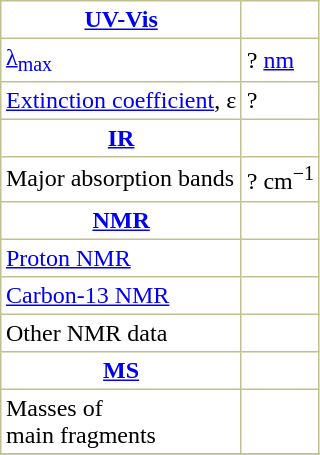<table border="1" cellspacing="0" cellpadding="3" style="margin: 0 0 0 0.5em; background: #FFFFFF; border-collapse: collapse; border-color: #C0C090;">
<tr>
<th><a href='#'>UV-Vis</a></th>
</tr>
<tr>
<td><a href='#'>λ<sub>max</sub></a></td>
<td>? <a href='#'>nm</a></td>
</tr>
<tr>
<td><a href='#'>Extinction coefficient</a>, ε</td>
<td>?</td>
</tr>
<tr>
<th><a href='#'>IR</a></th>
</tr>
<tr>
<td>Major absorption bands</td>
<td>? cm<sup>−1</sup></td>
</tr>
<tr>
<th><a href='#'>NMR</a></th>
</tr>
<tr>
<td><a href='#'>Proton NMR</a> </td>
<td> </td>
</tr>
<tr>
<td><a href='#'>Carbon-13 NMR</a> </td>
<td> </td>
</tr>
<tr>
<td>Other NMR data </td>
<td> </td>
</tr>
<tr>
<th><a href='#'>MS</a></th>
</tr>
<tr>
<td>Masses of <br>main fragments</td>
<td>  </td>
</tr>
<tr>
</tr>
</table>
